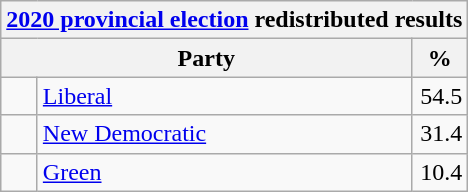<table class="wikitable">
<tr>
<th colspan="4"><a href='#'>2020 provincial election</a> redistributed results</th>
</tr>
<tr>
<th bgcolor="#DDDDFF" width="130px" colspan="2">Party</th>
<th bgcolor="#DDDDFF" width="30px">%</th>
</tr>
<tr>
<td> </td>
<td><a href='#'>Liberal</a></td>
<td align=right>54.5</td>
</tr>
<tr>
<td> </td>
<td><a href='#'>New Democratic</a></td>
<td align=right>31.4</td>
</tr>
<tr>
<td> </td>
<td><a href='#'>Green</a></td>
<td align=right>10.4</td>
</tr>
</table>
